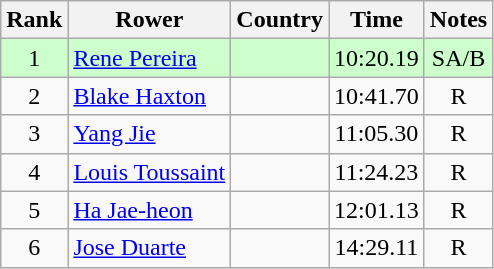<table class="wikitable" style="text-align:center">
<tr>
<th>Rank</th>
<th>Rower</th>
<th>Country</th>
<th>Time</th>
<th>Notes</th>
</tr>
<tr bgcolor=ccffcc>
<td>1</td>
<td align="left"><a href='#'>Rene Pereira</a></td>
<td align="left"></td>
<td>10:20.19</td>
<td>SA/B</td>
</tr>
<tr>
<td>2</td>
<td align="left"><a href='#'>Blake Haxton</a></td>
<td align="left"></td>
<td>10:41.70</td>
<td>R</td>
</tr>
<tr>
<td>3</td>
<td align="left"><a href='#'>Yang Jie</a></td>
<td align="left"></td>
<td>11:05.30</td>
<td>R</td>
</tr>
<tr>
<td>4</td>
<td align="left"><a href='#'>Louis Toussaint</a></td>
<td align="left"></td>
<td>11:24.23</td>
<td>R</td>
</tr>
<tr>
<td>5</td>
<td align="left"><a href='#'>Ha Jae-heon</a></td>
<td align="left"></td>
<td>12:01.13</td>
<td>R</td>
</tr>
<tr>
<td>6</td>
<td align="left"><a href='#'>Jose Duarte</a></td>
<td align="left"></td>
<td>14:29.11</td>
<td>R</td>
</tr>
</table>
